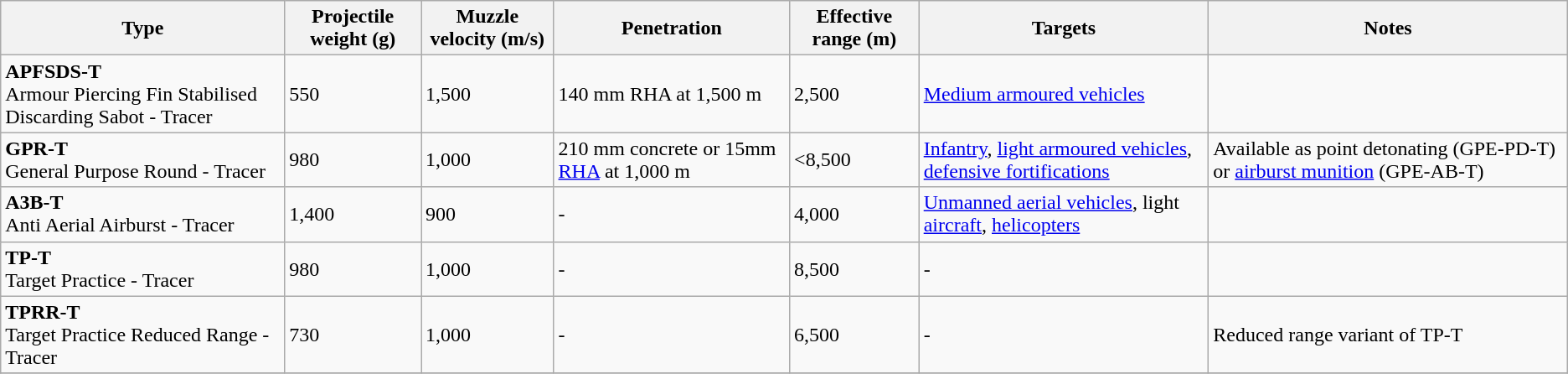<table class="wikitable">
<tr>
<th>Type</th>
<th>Projectile weight (g)</th>
<th>Muzzle velocity (m/s)</th>
<th>Penetration</th>
<th>Effective range (m)</th>
<th>Targets</th>
<th>Notes</th>
</tr>
<tr>
<td><strong>APFSDS-T</strong><br>Armour Piercing Fin Stabilised Discarding Sabot - Tracer</td>
<td>550</td>
<td>1,500</td>
<td>140 mm RHA at 1,500 m</td>
<td>2,500</td>
<td><a href='#'>Medium armoured vehicles</a></td>
<td></td>
</tr>
<tr>
<td><strong>GPR-T</strong><br>General Purpose Round - Tracer</td>
<td>980</td>
<td>1,000</td>
<td>210 mm concrete or 15mm <a href='#'>RHA</a> at 1,000 m</td>
<td><8,500</td>
<td><a href='#'>Infantry</a>, <a href='#'>light armoured vehicles</a>, <a href='#'>defensive fortifications</a></td>
<td>Available as point detonating (GPE-PD-T) or <a href='#'>airburst munition</a> (GPE-AB-T)</td>
</tr>
<tr>
<td><strong>A3B-T</strong><br>Anti Aerial Airburst - Tracer</td>
<td>1,400</td>
<td>900</td>
<td>-</td>
<td>4,000</td>
<td><a href='#'>Unmanned aerial vehicles</a>, light <a href='#'>aircraft</a>, <a href='#'>helicopters</a></td>
<td></td>
</tr>
<tr>
<td><strong>TP-T</strong><br>Target Practice - Tracer</td>
<td>980</td>
<td>1,000</td>
<td>-</td>
<td>8,500</td>
<td>-</td>
<td></td>
</tr>
<tr>
<td><strong>TPRR-T</strong><br>Target Practice Reduced Range - Tracer</td>
<td>730</td>
<td>1,000</td>
<td>-</td>
<td>6,500</td>
<td>-</td>
<td>Reduced range variant of TP-T</td>
</tr>
<tr>
</tr>
</table>
